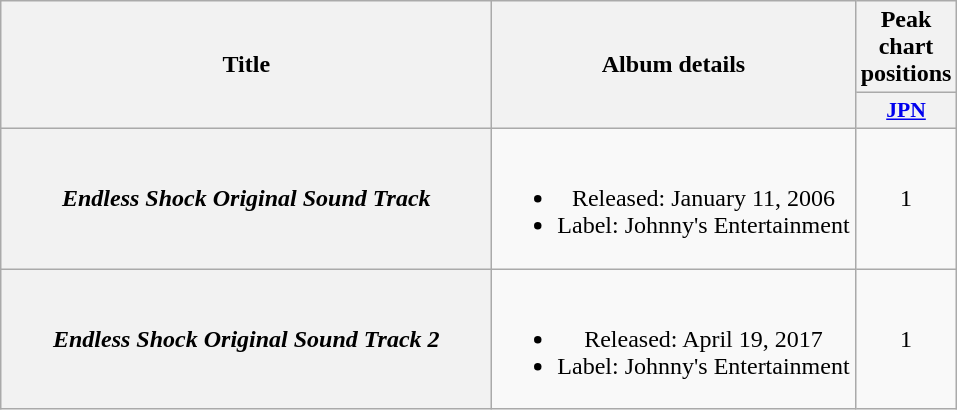<table class="wikitable plainrowheaders" style="text-align:center;">
<tr>
<th rowspan="2" style="width:20em;">Title</th>
<th rowspan="2">Album details</th>
<th colspan="1">Peak chart positions</th>
</tr>
<tr>
<th scope="col" style="width:2.5em;font-size:90%;"><a href='#'>JPN</a><br></th>
</tr>
<tr>
<th scope="row"><em>Endless Shock Original Sound Track</em></th>
<td><br><ul><li>Released: January 11, 2006</li><li>Label: Johnny's Entertainment</li></ul></td>
<td>1</td>
</tr>
<tr>
<th scope="row"><em>Endless Shock Original Sound Track 2</em></th>
<td><br><ul><li>Released: April 19, 2017</li><li>Label: Johnny's Entertainment</li></ul></td>
<td>1</td>
</tr>
</table>
